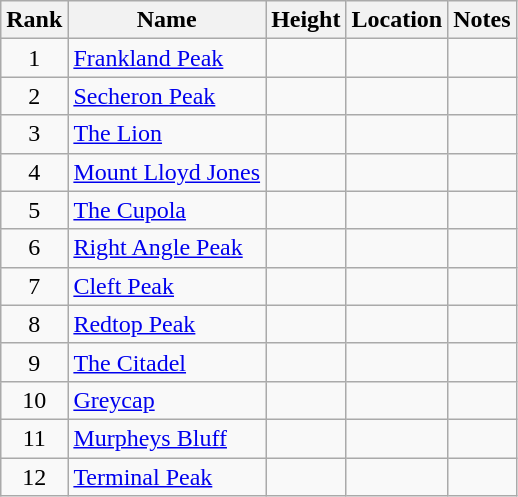<table class="wikitable sortable">
<tr>
<th>Rank</th>
<th>Name</th>
<th>Height</th>
<th>Location</th>
<th>Notes</th>
</tr>
<tr>
<td align=center>1</td>
<td><a href='#'>Frankland Peak</a></td>
<td align=right></td>
<td></td>
<td></td>
</tr>
<tr>
<td align=center>2</td>
<td><a href='#'>Secheron Peak</a></td>
<td align=right></td>
<td></td>
<td></td>
</tr>
<tr>
<td align=center>3</td>
<td><a href='#'>The Lion</a></td>
<td align=right></td>
<td></td>
<td></td>
</tr>
<tr>
<td align=center>4</td>
<td><a href='#'>Mount Lloyd Jones</a></td>
<td align=right></td>
<td></td>
<td></td>
</tr>
<tr>
<td align=center>5</td>
<td><a href='#'>The Cupola</a></td>
<td align=right></td>
<td></td>
<td></td>
</tr>
<tr>
<td align=center>6</td>
<td><a href='#'>Right Angle Peak</a></td>
<td align=right></td>
<td></td>
<td></td>
</tr>
<tr>
<td align=center>7</td>
<td><a href='#'>Cleft Peak</a></td>
<td align=right></td>
<td></td>
<td></td>
</tr>
<tr>
<td align=center>8</td>
<td><a href='#'>Redtop Peak</a></td>
<td align=right></td>
<td></td>
<td></td>
</tr>
<tr>
<td align=center>9</td>
<td><a href='#'>The Citadel</a></td>
<td align=right></td>
<td></td>
<td></td>
</tr>
<tr>
<td align=center>10</td>
<td><a href='#'>Greycap</a></td>
<td align=right></td>
<td></td>
<td></td>
</tr>
<tr>
<td align=center>11</td>
<td><a href='#'>Murpheys Bluff</a></td>
<td align=right></td>
<td></td>
<td></td>
</tr>
<tr>
<td align=center>12</td>
<td><a href='#'>Terminal Peak</a></td>
<td align=right></td>
<td></td>
<td></td>
</tr>
</table>
